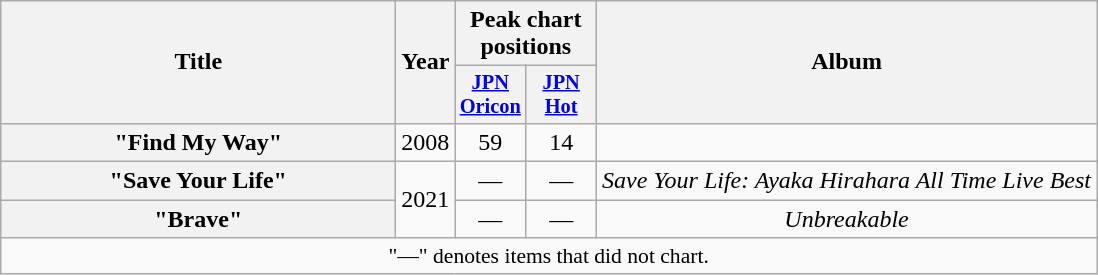<table class="wikitable plainrowheaders" style="text-align:center;">
<tr>
<th scope="col" rowspan="2" style="width:16em;">Title</th>
<th scope="col" rowspan="2">Year</th>
<th scope="col" colspan="2">Peak chart positions</th>
<th scope="col" rowspan="2">Album</th>
</tr>
<tr>
<th style="width:3em;font-size:85%"><a href='#'>JPN<br>Oricon</a><br></th>
<th style="width:3em;font-size:85%"><a href='#'>JPN<br>Hot</a><br></th>
</tr>
<tr>
<th scope="row">"Find My Way"<br></th>
<td>2008</td>
<td>59</td>
<td>14</td>
<td></td>
</tr>
<tr>
<th scope="row">"Save Your Life"<br></th>
<td rowspan="2">2021</td>
<td>—</td>
<td>—</td>
<td><em>Save Your Life: Ayaka Hirahara All Time Live Best</em></td>
</tr>
<tr>
<th scope="row">"Brave"<br></th>
<td>—</td>
<td>—</td>
<td><em>Unbreakable</em></td>
</tr>
<tr>
<td colspan="12" align="center" style="font-size:90%;">"—" denotes items that did not chart.</td>
</tr>
</table>
